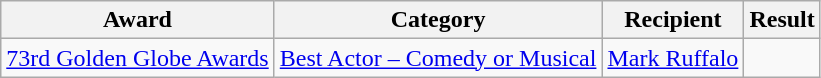<table class="wikitable sortable">
<tr>
<th>Award</th>
<th>Category</th>
<th>Recipient</th>
<th>Result</th>
</tr>
<tr>
<td><a href='#'>73rd Golden Globe Awards</a></td>
<td><a href='#'>Best Actor – Comedy or Musical</a></td>
<td><a href='#'>Mark Ruffalo</a></td>
<td></td>
</tr>
</table>
